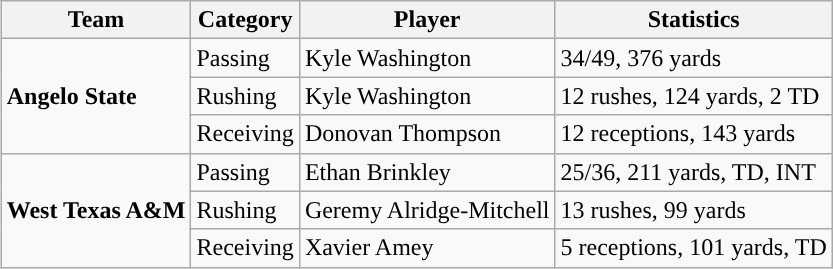<table class="wikitable" style="float: right;">
<tr>
<th>Team</th>
<th>Category</th>
<th>Player</th>
<th>Statistics</th>
</tr>
<tr>
<td rowspan=3><strong>Angelo State</strong></td>
<td>Passing</td>
<td>Kyle Washington</td>
<td>34/49, 376 yards</td>
</tr>
<tr>
<td>Rushing</td>
<td>Kyle Washington</td>
<td>12 rushes, 124 yards, 2 TD</td>
</tr>
<tr>
<td>Receiving</td>
<td>Donovan Thompson</td>
<td>12 receptions, 143 yards</td>
</tr>
<tr>
<td rowspan=3><strong>West Texas A&M</strong></td>
<td>Passing</td>
<td>Ethan Brinkley</td>
<td>25/36, 211 yards, TD, INT</td>
</tr>
<tr>
<td>Rushing</td>
<td>Geremy Alridge-Mitchell</td>
<td>13 rushes, 99 yards</td>
</tr>
<tr>
<td>Receiving</td>
<td>Xavier Amey</td>
<td>5 receptions, 101 yards, TD</td>
</tr>
</table>
